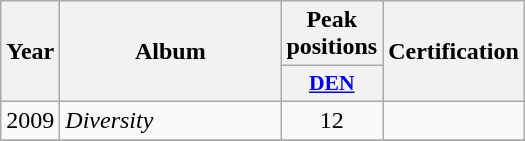<table class="wikitable">
<tr>
<th align="center" rowspan="2" width="10">Year</th>
<th align="center" rowspan="2" width="140">Album</th>
<th align="center" colspan="1" width="20">Peak positions</th>
<th align="center" rowspan="2" width="70">Certification</th>
</tr>
<tr>
<th scope="col" style="width:3em;font-size:90%;"><a href='#'>DEN</a><br></th>
</tr>
<tr>
<td style="text-align:center;">2009</td>
<td><em>Diversity</em></td>
<td style="text-align:center;">12</td>
<td style="text-align:center;"></td>
</tr>
<tr>
</tr>
</table>
